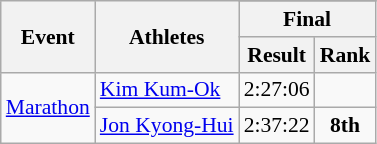<table class=wikitable style="font-size:90%">
<tr>
<th rowspan=3>Event</th>
<th rowspan=3>Athletes</th>
</tr>
<tr>
<th colspan=2>Final</th>
</tr>
<tr>
<th>Result</th>
<th>Rank</th>
</tr>
<tr>
<td rowspan="2"><a href='#'>Marathon</a></td>
<td><a href='#'>Kim Kum-Ok</a></td>
<td align=center>2:27:06</td>
<td align=center></td>
</tr>
<tr>
<td><a href='#'>Jon Kyong-Hui</a></td>
<td align=center>2:37:22</td>
<td align=center><strong>8th</strong></td>
</tr>
</table>
